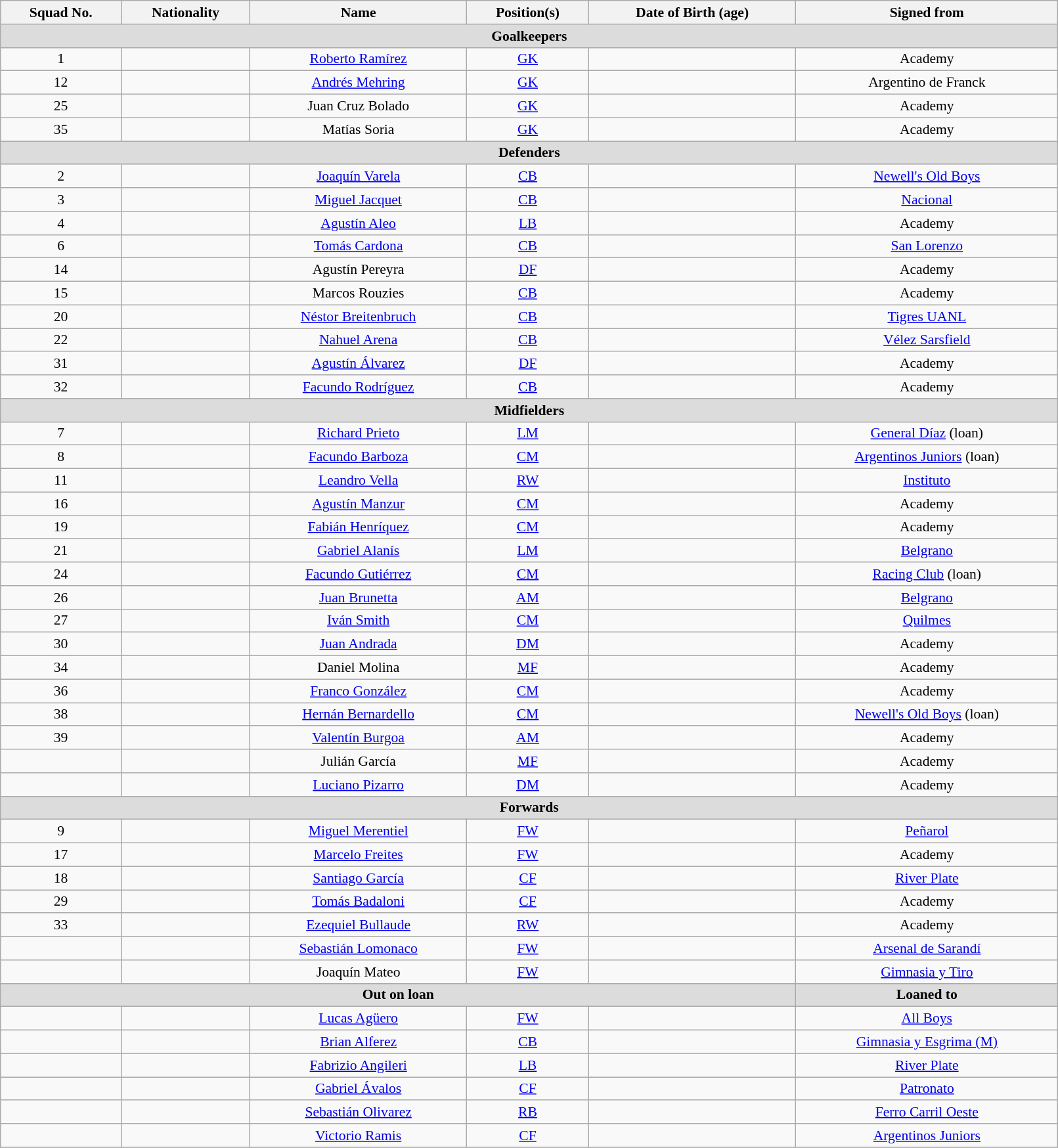<table class="wikitable sortable" style="text-align:center; font-size:90%; width:85%;">
<tr>
<th style="background:#; color:; text-align:center;">Squad No.</th>
<th style="background:#; color:; text-align:center;">Nationality</th>
<th style="background:#; color:; text-align:center;">Name</th>
<th style="background:#; color:; text-align:center;">Position(s)</th>
<th style="background:#; color:; text-align:center;">Date of Birth (age)</th>
<th style="background:#; color:; text-align:center;">Signed from</th>
</tr>
<tr>
<th colspan="6" style="background:#dcdcdc; text-align:center;">Goalkeepers</th>
</tr>
<tr>
<td>1</td>
<td></td>
<td><a href='#'>Roberto Ramírez</a></td>
<td><a href='#'>GK</a></td>
<td></td>
<td>Academy</td>
</tr>
<tr>
<td>12</td>
<td></td>
<td><a href='#'>Andrés Mehring</a></td>
<td><a href='#'>GK</a></td>
<td></td>
<td> Argentino de Franck</td>
</tr>
<tr>
<td>25</td>
<td></td>
<td>Juan Cruz Bolado</td>
<td><a href='#'>GK</a></td>
<td></td>
<td>Academy</td>
</tr>
<tr>
<td>35</td>
<td> </td>
<td>Matías Soria</td>
<td><a href='#'>GK</a></td>
<td></td>
<td>Academy</td>
</tr>
<tr>
<th colspan="7" style="background:#dcdcdc; text-align:center;">Defenders</th>
</tr>
<tr>
<td>2</td>
<td></td>
<td><a href='#'>Joaquín Varela</a></td>
<td><a href='#'>CB</a></td>
<td></td>
<td> <a href='#'>Newell's Old Boys</a></td>
</tr>
<tr>
<td>3</td>
<td></td>
<td><a href='#'>Miguel Jacquet</a></td>
<td><a href='#'>CB</a></td>
<td></td>
<td> <a href='#'>Nacional</a></td>
</tr>
<tr>
<td>4</td>
<td></td>
<td><a href='#'>Agustín Aleo</a></td>
<td><a href='#'>LB</a></td>
<td></td>
<td>Academy</td>
</tr>
<tr>
<td>6</td>
<td></td>
<td><a href='#'>Tomás Cardona</a></td>
<td><a href='#'>CB</a></td>
<td></td>
<td> <a href='#'>San Lorenzo</a></td>
</tr>
<tr>
<td>14</td>
<td></td>
<td>Agustín Pereyra</td>
<td><a href='#'>DF</a></td>
<td></td>
<td>Academy</td>
</tr>
<tr>
<td>15</td>
<td></td>
<td>Marcos Rouzies</td>
<td><a href='#'>CB</a></td>
<td></td>
<td>Academy</td>
</tr>
<tr>
<td>20</td>
<td></td>
<td><a href='#'>Néstor Breitenbruch</a></td>
<td><a href='#'>CB</a></td>
<td></td>
<td> <a href='#'>Tigres UANL</a></td>
</tr>
<tr>
<td>22</td>
<td></td>
<td><a href='#'>Nahuel Arena</a></td>
<td><a href='#'>CB</a></td>
<td></td>
<td> <a href='#'>Vélez Sarsfield</a></td>
</tr>
<tr>
<td>31</td>
<td></td>
<td><a href='#'>Agustín Álvarez</a></td>
<td><a href='#'>DF</a></td>
<td></td>
<td>Academy</td>
</tr>
<tr>
<td>32</td>
<td></td>
<td><a href='#'>Facundo Rodríguez</a></td>
<td><a href='#'>CB</a></td>
<td></td>
<td>Academy</td>
</tr>
<tr>
<th colspan="7" style="background:#dcdcdc; text-align:center;">Midfielders</th>
</tr>
<tr>
<td>7</td>
<td></td>
<td><a href='#'>Richard Prieto</a></td>
<td><a href='#'>LM</a></td>
<td></td>
<td> <a href='#'>General Díaz</a> (loan)</td>
</tr>
<tr>
<td>8</td>
<td></td>
<td><a href='#'>Facundo Barboza</a></td>
<td><a href='#'>CM</a></td>
<td></td>
<td> <a href='#'>Argentinos Juniors</a> (loan)</td>
</tr>
<tr>
<td>11</td>
<td></td>
<td><a href='#'>Leandro Vella</a></td>
<td><a href='#'>RW</a></td>
<td></td>
<td> <a href='#'>Instituto</a></td>
</tr>
<tr>
<td>16</td>
<td></td>
<td><a href='#'>Agustín Manzur</a></td>
<td><a href='#'>CM</a></td>
<td></td>
<td>Academy</td>
</tr>
<tr>
<td>19</td>
<td></td>
<td><a href='#'>Fabián Henríquez</a></td>
<td><a href='#'>CM</a></td>
<td></td>
<td>Academy</td>
</tr>
<tr>
<td>21</td>
<td></td>
<td><a href='#'>Gabriel Alanís</a></td>
<td><a href='#'>LM</a></td>
<td></td>
<td> <a href='#'>Belgrano</a></td>
</tr>
<tr>
<td>24</td>
<td></td>
<td><a href='#'>Facundo Gutiérrez</a></td>
<td><a href='#'>CM</a></td>
<td></td>
<td> <a href='#'>Racing Club</a> (loan)</td>
</tr>
<tr>
<td>26</td>
<td></td>
<td><a href='#'>Juan Brunetta</a></td>
<td><a href='#'>AM</a></td>
<td></td>
<td> <a href='#'>Belgrano</a></td>
</tr>
<tr>
<td>27</td>
<td></td>
<td><a href='#'>Iván Smith</a></td>
<td><a href='#'>CM</a></td>
<td></td>
<td> <a href='#'>Quilmes</a></td>
</tr>
<tr>
<td>30</td>
<td></td>
<td><a href='#'>Juan Andrada</a></td>
<td><a href='#'>DM</a></td>
<td></td>
<td>Academy</td>
</tr>
<tr>
<td>34</td>
<td></td>
<td>Daniel Molina</td>
<td><a href='#'>MF</a></td>
<td></td>
<td>Academy</td>
</tr>
<tr>
<td>36</td>
<td></td>
<td><a href='#'>Franco González</a></td>
<td><a href='#'>CM</a></td>
<td></td>
<td>Academy</td>
</tr>
<tr>
<td>38</td>
<td></td>
<td><a href='#'>Hernán Bernardello</a></td>
<td><a href='#'>CM</a></td>
<td></td>
<td> <a href='#'>Newell's Old Boys</a> (loan)</td>
</tr>
<tr>
<td>39</td>
<td></td>
<td><a href='#'>Valentín Burgoa</a></td>
<td><a href='#'>AM</a></td>
<td></td>
<td>Academy</td>
</tr>
<tr>
<td></td>
<td></td>
<td>Julián García</td>
<td><a href='#'>MF</a></td>
<td></td>
<td>Academy</td>
</tr>
<tr>
<td></td>
<td></td>
<td><a href='#'>Luciano Pizarro</a></td>
<td><a href='#'>DM</a></td>
<td></td>
<td>Academy</td>
</tr>
<tr>
<th colspan="7" style="background:#dcdcdc; text-align:center;">Forwards</th>
</tr>
<tr>
<td>9</td>
<td></td>
<td><a href='#'>Miguel Merentiel</a></td>
<td><a href='#'>FW</a></td>
<td></td>
<td> <a href='#'>Peñarol</a></td>
</tr>
<tr>
<td>17</td>
<td></td>
<td><a href='#'>Marcelo Freites</a></td>
<td><a href='#'>FW</a></td>
<td></td>
<td>Academy</td>
</tr>
<tr>
<td>18</td>
<td></td>
<td><a href='#'>Santiago García</a></td>
<td><a href='#'>CF</a></td>
<td></td>
<td> <a href='#'>River Plate</a></td>
</tr>
<tr>
<td>29</td>
<td></td>
<td><a href='#'>Tomás Badaloni</a></td>
<td><a href='#'>CF</a></td>
<td></td>
<td>Academy</td>
</tr>
<tr>
<td>33</td>
<td></td>
<td><a href='#'>Ezequiel Bullaude</a></td>
<td><a href='#'>RW</a></td>
<td></td>
<td>Academy</td>
</tr>
<tr>
<td></td>
<td></td>
<td><a href='#'>Sebastián Lomonaco</a></td>
<td><a href='#'>FW</a></td>
<td></td>
<td> <a href='#'>Arsenal de Sarandí</a></td>
</tr>
<tr>
<td></td>
<td></td>
<td>Joaquín Mateo</td>
<td><a href='#'>FW</a></td>
<td></td>
<td> <a href='#'>Gimnasia y Tiro</a></td>
</tr>
<tr>
<th colspan="5" style="background:#dcdcdc; text-align:center;">Out on loan</th>
<th colspan="1" style="background:#dcdcdc; text-align:center;">Loaned to</th>
</tr>
<tr>
<td></td>
<td></td>
<td><a href='#'>Lucas Agüero</a></td>
<td><a href='#'>FW</a></td>
<td></td>
<td> <a href='#'>All Boys</a></td>
</tr>
<tr>
<td></td>
<td></td>
<td><a href='#'>Brian Alferez</a></td>
<td><a href='#'>CB</a></td>
<td></td>
<td> <a href='#'>Gimnasia y Esgrima (M)</a></td>
</tr>
<tr>
<td></td>
<td></td>
<td><a href='#'>Fabrizio Angileri</a></td>
<td><a href='#'>LB</a></td>
<td></td>
<td> <a href='#'>River Plate</a></td>
</tr>
<tr>
<td></td>
<td></td>
<td><a href='#'>Gabriel Ávalos</a></td>
<td><a href='#'>CF</a></td>
<td></td>
<td> <a href='#'>Patronato</a></td>
</tr>
<tr>
<td></td>
<td></td>
<td><a href='#'>Sebastián Olivarez</a></td>
<td><a href='#'>RB</a></td>
<td></td>
<td> <a href='#'>Ferro Carril Oeste</a></td>
</tr>
<tr>
<td></td>
<td></td>
<td><a href='#'>Victorio Ramis</a></td>
<td><a href='#'>CF</a></td>
<td></td>
<td> <a href='#'>Argentinos Juniors</a></td>
</tr>
<tr>
</tr>
</table>
